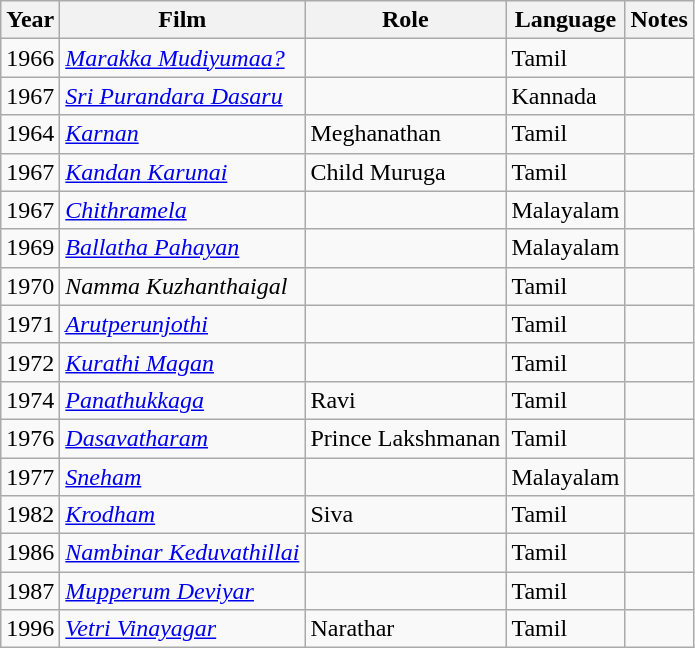<table class="wikitable sortable">
<tr>
<th>Year</th>
<th>Film</th>
<th>Role</th>
<th>Language</th>
<th class="unsortable">Notes</th>
</tr>
<tr>
<td>1966</td>
<td><em><a href='#'>Marakka Mudiyumaa?</a></em></td>
<td></td>
<td>Tamil</td>
<td></td>
</tr>
<tr>
<td>1967</td>
<td><em><a href='#'>Sri Purandara Dasaru</a></em></td>
<td></td>
<td>Kannada</td>
<td></td>
</tr>
<tr>
<td>1964</td>
<td><em><a href='#'>Karnan</a></em></td>
<td>Meghanathan</td>
<td>Tamil</td>
<td></td>
</tr>
<tr>
<td>1967</td>
<td><em><a href='#'>Kandan Karunai</a></em></td>
<td>Child Muruga</td>
<td>Tamil</td>
<td></td>
</tr>
<tr>
<td>1967</td>
<td><em><a href='#'>Chithramela</a></em></td>
<td></td>
<td>Malayalam</td>
<td></td>
</tr>
<tr>
<td>1969</td>
<td><em><a href='#'>Ballatha Pahayan</a></em></td>
<td></td>
<td>Malayalam</td>
<td></td>
</tr>
<tr>
<td>1970</td>
<td><em>Namma Kuzhanthaigal</em></td>
<td></td>
<td>Tamil</td>
<td></td>
</tr>
<tr>
<td>1971</td>
<td><em><a href='#'>Arutperunjothi</a></em></td>
<td></td>
<td>Tamil</td>
<td></td>
</tr>
<tr>
<td>1972</td>
<td><em><a href='#'>Kurathi Magan</a></em></td>
<td></td>
<td>Tamil</td>
<td></td>
</tr>
<tr>
<td>1974</td>
<td><em><a href='#'>Panathukkaga</a></em></td>
<td>Ravi</td>
<td>Tamil</td>
<td></td>
</tr>
<tr>
<td>1976</td>
<td><em><a href='#'>Dasavatharam</a></em></td>
<td>Prince Lakshmanan</td>
<td>Tamil</td>
<td></td>
</tr>
<tr>
<td>1977</td>
<td><em><a href='#'>Sneham</a></em></td>
<td></td>
<td>Malayalam</td>
<td></td>
</tr>
<tr 1979     [Lakshmi Tamil ]>
<td>1982</td>
<td><em><a href='#'>Krodham</a></em></td>
<td>Siva</td>
<td>Tamil</td>
<td></td>
</tr>
<tr>
<td>1986</td>
<td><em><a href='#'>Nambinar Keduvathillai</a></em></td>
<td></td>
<td>Tamil</td>
<td></td>
</tr>
<tr>
<td>1987</td>
<td><em><a href='#'>Mupperum Deviyar</a></em></td>
<td></td>
<td>Tamil</td>
<td></td>
</tr>
<tr>
<td>1996</td>
<td><em><a href='#'>Vetri Vinayagar</a></em></td>
<td>Narathar</td>
<td>Tamil</td>
<td></td>
</tr>
</table>
